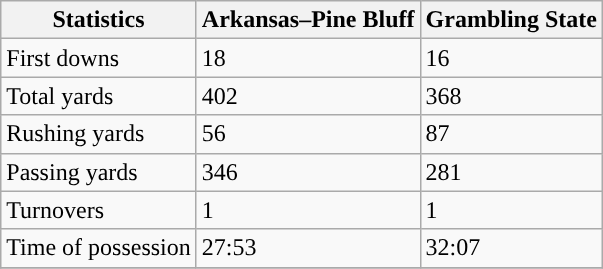<table class="wikitable">
<tr>
<th>Statistics</th>
<th>Arkansas–Pine Bluff</th>
<th>Grambling State</th>
</tr>
<tr>
<td>First downs</td>
<td>18</td>
<td>16</td>
</tr>
<tr>
<td>Total yards</td>
<td>402</td>
<td>368</td>
</tr>
<tr>
<td>Rushing yards</td>
<td>56</td>
<td>87</td>
</tr>
<tr>
<td>Passing yards</td>
<td>346</td>
<td>281</td>
</tr>
<tr>
<td>Turnovers</td>
<td>1</td>
<td>1</td>
</tr>
<tr>
<td>Time of possession</td>
<td>27:53</td>
<td>32:07</td>
</tr>
<tr>
</tr>
</table>
